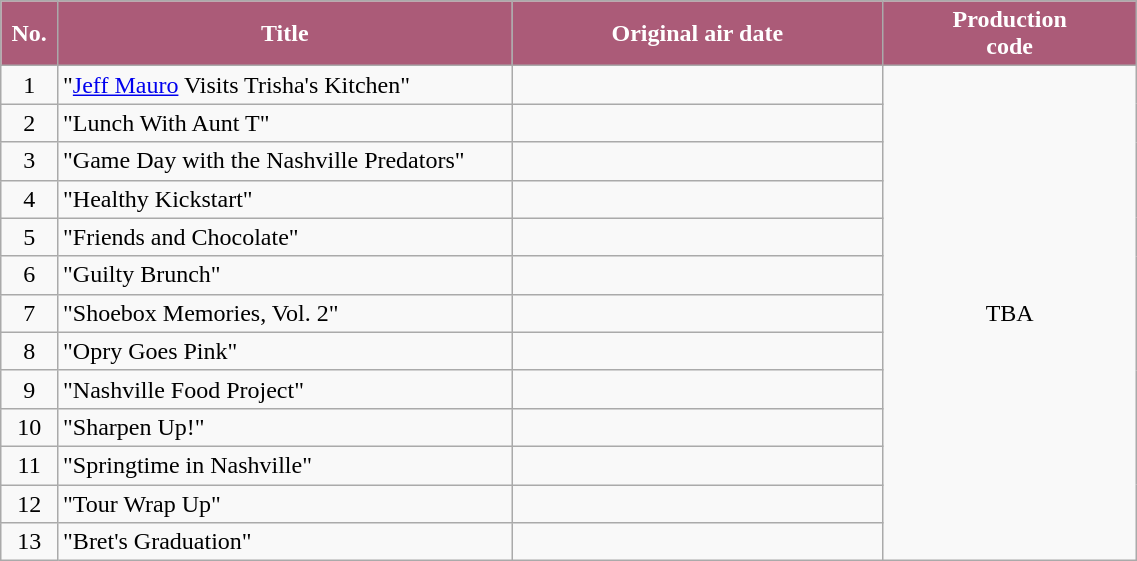<table class="wikitable plainrowheaders" style="width:60%;">
<tr>
<th style="background-color: #ab5b78; color: #FFFFFF;" width=5%>No.</th>
<th style="background-color: #ab5b78; color: #FFFFFF;" width=40%>Title</th>
<th style="background-color: #ab5b78; color: #FFFFFF;">Original air date</th>
<th style="background-color: #ab5b78; color: #FFFFFF;">Production<br>code</th>
</tr>
<tr>
<td align=center>1</td>
<td>"<a href='#'>Jeff Mauro</a> Visits Trisha's Kitchen"</td>
<td align=center></td>
<td align=center rowspan=13>TBA</td>
</tr>
<tr>
<td align=center>2</td>
<td>"Lunch With Aunt T"</td>
<td align=center></td>
</tr>
<tr>
<td align=center>3</td>
<td>"Game Day with the Nashville Predators"</td>
<td align=center></td>
</tr>
<tr>
<td align=center>4</td>
<td>"Healthy Kickstart"</td>
<td align=center></td>
</tr>
<tr>
<td align=center>5</td>
<td>"Friends and Chocolate"</td>
<td align=center></td>
</tr>
<tr>
<td align=center>6</td>
<td>"Guilty Brunch"</td>
<td align=center></td>
</tr>
<tr>
<td align=center>7</td>
<td>"Shoebox Memories, Vol. 2"</td>
<td align=center></td>
</tr>
<tr>
<td align=center>8</td>
<td>"Opry Goes Pink"</td>
<td align=center></td>
</tr>
<tr>
<td align=center>9</td>
<td>"Nashville Food Project"</td>
<td align=center></td>
</tr>
<tr>
<td align=center>10</td>
<td>"Sharpen Up!"</td>
<td align=center></td>
</tr>
<tr>
<td align=center>11</td>
<td>"Springtime in Nashville"</td>
<td align=center></td>
</tr>
<tr>
<td align=center>12</td>
<td>"Tour Wrap Up"</td>
<td align=center></td>
</tr>
<tr>
<td align=center>13</td>
<td>"Bret's Graduation"</td>
<td align=center></td>
</tr>
</table>
